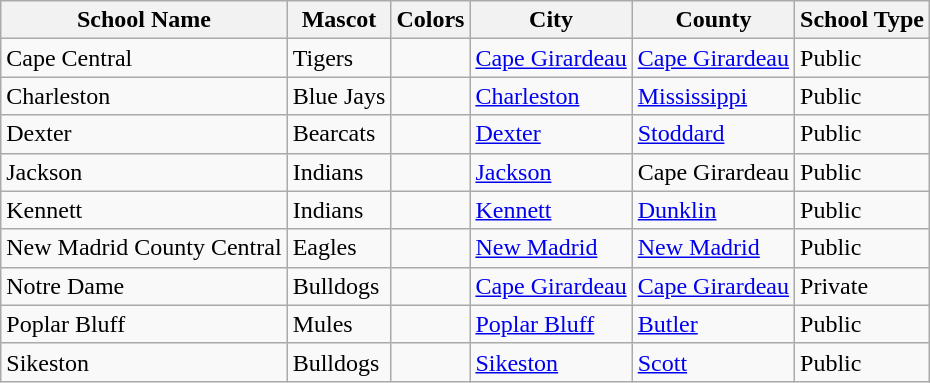<table class="wikitable">
<tr>
<th>School Name</th>
<th>Mascot</th>
<th>Colors</th>
<th>City</th>
<th>County</th>
<th>School Type</th>
</tr>
<tr>
<td>Cape Central</td>
<td>Tigers</td>
<td></td>
<td><a href='#'>Cape Girardeau</a></td>
<td><a href='#'>Cape Girardeau</a></td>
<td>Public</td>
</tr>
<tr>
<td>Charleston</td>
<td>Blue Jays</td>
<td></td>
<td><a href='#'>Charleston</a></td>
<td><a href='#'>Mississippi</a></td>
<td>Public</td>
</tr>
<tr>
<td>Dexter</td>
<td>Bearcats</td>
<td></td>
<td><a href='#'>Dexter</a></td>
<td><a href='#'>Stoddard</a></td>
<td>Public</td>
</tr>
<tr>
<td>Jackson</td>
<td>Indians</td>
<td></td>
<td><a href='#'>Jackson</a></td>
<td>Cape Girardeau</td>
<td>Public</td>
</tr>
<tr>
<td>Kennett</td>
<td>Indians</td>
<td></td>
<td><a href='#'>Kennett</a></td>
<td><a href='#'>Dunklin</a></td>
<td>Public</td>
</tr>
<tr>
<td>New Madrid County Central</td>
<td>Eagles</td>
<td></td>
<td><a href='#'>New Madrid</a></td>
<td><a href='#'>New Madrid</a></td>
<td>Public</td>
</tr>
<tr>
<td>Notre Dame</td>
<td>Bulldogs</td>
<td></td>
<td><a href='#'>Cape Girardeau</a></td>
<td><a href='#'>Cape Girardeau</a></td>
<td>Private</td>
</tr>
<tr>
<td>Poplar Bluff</td>
<td>Mules</td>
<td></td>
<td><a href='#'>Poplar Bluff</a></td>
<td><a href='#'>Butler</a></td>
<td>Public</td>
</tr>
<tr>
<td>Sikeston</td>
<td>Bulldogs</td>
<td></td>
<td><a href='#'>Sikeston</a></td>
<td><a href='#'>Scott</a></td>
<td>Public</td>
</tr>
</table>
